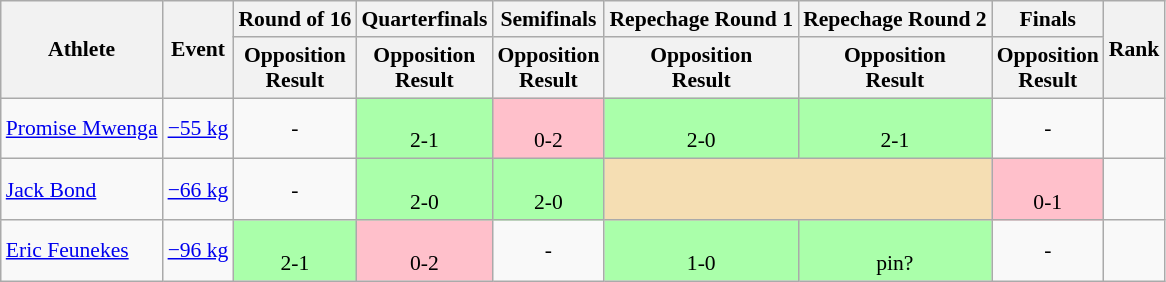<table class="wikitable" style="font-size:90%">
<tr>
<th rowspan="2">Athlete</th>
<th rowspan="2">Event</th>
<th>Round of 16</th>
<th>Quarterfinals</th>
<th>Semifinals</th>
<th>Repechage Round 1</th>
<th>Repechage Round 2</th>
<th>Finals</th>
<th rowspan="2">Rank</th>
</tr>
<tr>
<th>Opposition<br>Result</th>
<th>Opposition<br>Result</th>
<th>Opposition<br>Result</th>
<th>Opposition<br>Result</th>
<th>Opposition<br>Result</th>
<th>Opposition<br>Result</th>
</tr>
<tr>
<td><a href='#'>Promise Mwenga</a></td>
<td><a href='#'>−55 kg</a></td>
<td align=center>-</td>
<td style="text-align:center;background:#afa;"><br>2-1</td>
<td style="text-align:center;background:pink;"><br>0-2</td>
<td style="text-align:center;background:#afa;"><br>2-0</td>
<td style="text-align:center;background:#afa;"><br>2-1</td>
<td align=center>-</td>
<td align=center></td>
</tr>
<tr>
<td><a href='#'>Jack Bond</a></td>
<td><a href='#'>−66 kg</a></td>
<td align=center>-</td>
<td style="text-align:center;background:#afa;"><br>2-0</td>
<td style="text-align:center;background:#afa;"><br>2-0</td>
<td colspan="2" style="background:wheat;"></td>
<td style="text-align:center;background:pink;"><br>0-1</td>
<td align=center></td>
</tr>
<tr>
<td><a href='#'>Eric Feunekes</a></td>
<td><a href='#'>−96 kg</a></td>
<td style="text-align:center;background:#afa;"><br>2-1</td>
<td style="text-align:center;background:pink;"><br>0-2</td>
<td align=center>-</td>
<td style="text-align:center;background:#afa;"><br>1-0</td>
<td style="text-align:center;background:#afa;"><br>pin?</td>
<td align=center>-</td>
<td align=center></td>
</tr>
</table>
